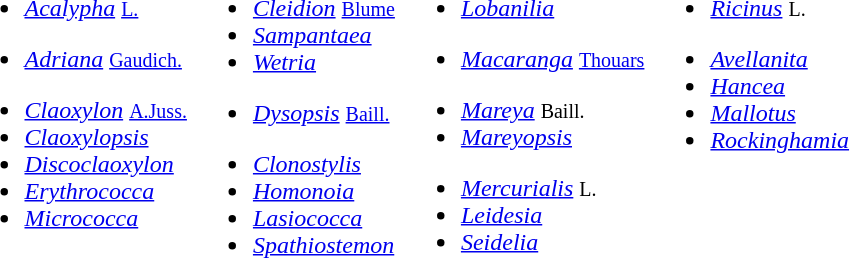<table>
<tr valign=top>
<td><br><ul><li><em><a href='#'>Acalypha</a></em> <small><a href='#'>L.</a></small></li></ul><ul><li><em><a href='#'>Adriana</a></em> <small><a href='#'>Gaudich.</a></small></li></ul><ul><li><em><a href='#'>Claoxylon</a></em> <small><a href='#'>A.Juss.</a></small></li><li><em><a href='#'>Claoxylopsis</a></em></li><li><em><a href='#'>Discoclaoxylon</a></em></li><li><em><a href='#'>Erythrococca</a></em></li><li><em><a href='#'>Micrococca</a></em></li></ul></td>
<td><br><ul><li><em><a href='#'>Cleidion</a></em> <small><a href='#'>Blume</a></small></li><li><em><a href='#'>Sampantaea</a></em></li><li><em><a href='#'>Wetria</a></em></li></ul><ul><li><em><a href='#'>Dysopsis</a></em> <small><a href='#'>Baill.</a></small></li></ul><ul><li><em><a href='#'>Clonostylis</a></em></li><li><em><a href='#'>Homonoia</a></em></li><li><em><a href='#'>Lasiococca</a></em></li><li><em><a href='#'>Spathiostemon</a></em></li></ul></td>
<td><br><ul><li><em><a href='#'>Lobanilia</a></em></li></ul><ul><li><em><a href='#'>Macaranga</a></em> <small><a href='#'>Thouars</a></small></li></ul><ul><li><em><a href='#'>Mareya</a></em> <small>Baill.</small></li><li><em><a href='#'>Mareyopsis</a></em></li></ul><ul><li><em><a href='#'>Mercurialis</a></em> <small>L.</small></li><li><em><a href='#'>Leidesia</a></em></li><li><em><a href='#'>Seidelia</a></em></li></ul></td>
<td><br><ul><li><em><a href='#'>Ricinus</a></em> <small>L.</small></li></ul><ul><li><em><a href='#'>Avellanita</a></em></li><li><em><a href='#'>Hancea</a></em></li><li><em><a href='#'>Mallotus</a></em></li><li><em><a href='#'>Rockinghamia</a></em></li></ul></td>
</tr>
</table>
